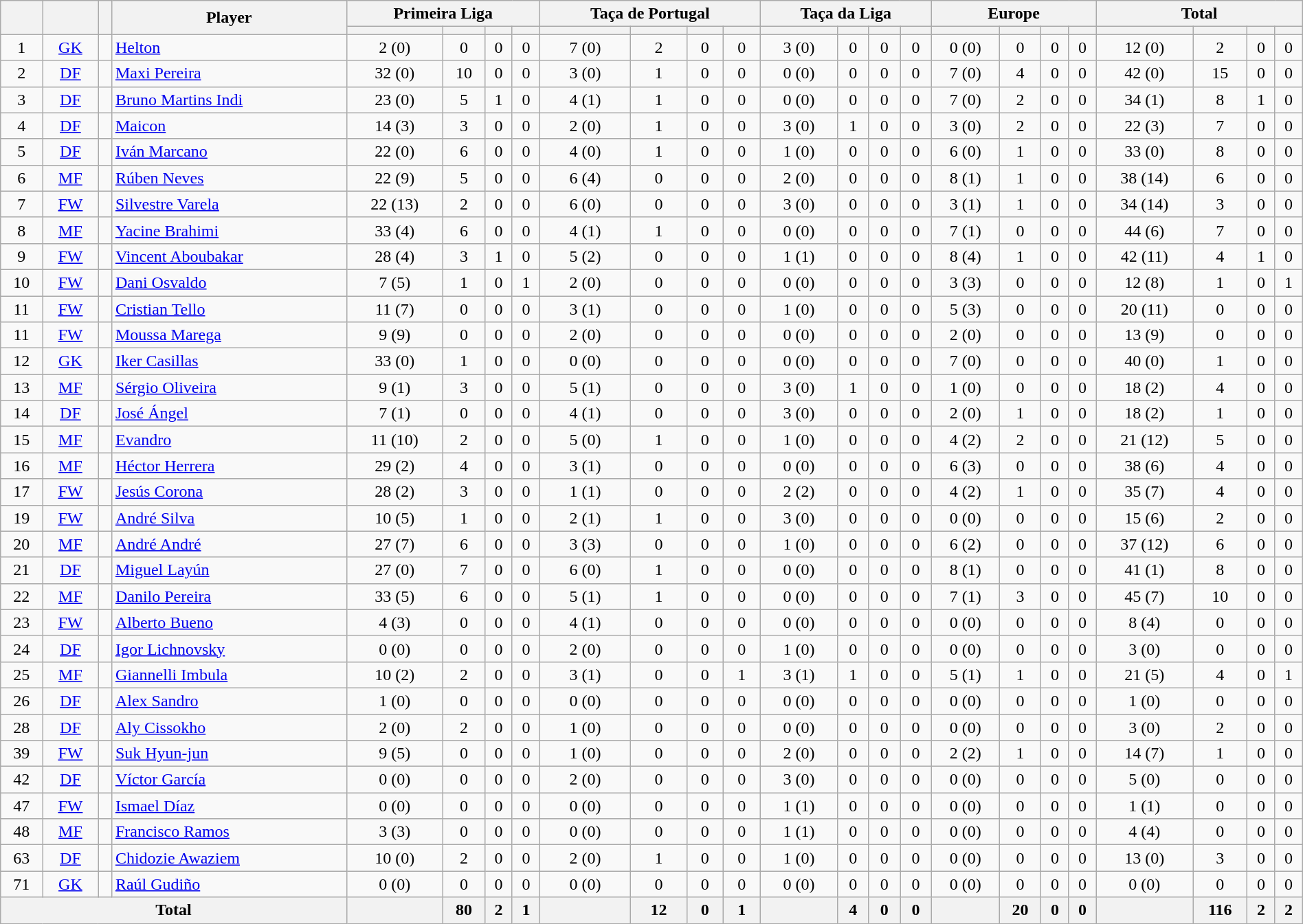<table class=wikitable style="text-align:center; width:100%">
<tr>
<th rowspan=2></th>
<th rowspan=2></th>
<th rowspan=2></th>
<th rowspan=2>Player</th>
<th colspan=4>Primeira Liga</th>
<th colspan=4>Taça de Portugal</th>
<th colspan=4>Taça da Liga</th>
<th colspan=4>Europe</th>
<th colspan=4>Total</th>
</tr>
<tr>
<th></th>
<th></th>
<th></th>
<th></th>
<th></th>
<th></th>
<th></th>
<th></th>
<th></th>
<th></th>
<th></th>
<th></th>
<th></th>
<th></th>
<th></th>
<th></th>
<th></th>
<th></th>
<th></th>
<th></th>
</tr>
<tr>
<td>1</td>
<td><a href='#'>GK</a></td>
<td></td>
<td align=left><a href='#'>Helton</a></td>
<td>2 (0)</td>
<td>0</td>
<td>0</td>
<td>0</td>
<td>7 (0)</td>
<td>2</td>
<td>0</td>
<td>0</td>
<td>3 (0)</td>
<td>0</td>
<td>0</td>
<td>0</td>
<td>0 (0)</td>
<td>0</td>
<td>0</td>
<td>0</td>
<td>12 (0)</td>
<td>2</td>
<td>0</td>
<td>0</td>
</tr>
<tr>
<td>2</td>
<td><a href='#'>DF</a></td>
<td></td>
<td align=left><a href='#'>Maxi Pereira</a></td>
<td>32 (0)</td>
<td>10</td>
<td>0</td>
<td>0</td>
<td>3 (0)</td>
<td>1</td>
<td>0</td>
<td>0</td>
<td>0 (0)</td>
<td>0</td>
<td>0</td>
<td>0</td>
<td>7 (0)</td>
<td>4</td>
<td>0</td>
<td>0</td>
<td>42 (0)</td>
<td>15</td>
<td>0</td>
<td>0</td>
</tr>
<tr>
<td>3</td>
<td><a href='#'>DF</a></td>
<td></td>
<td align=left><a href='#'>Bruno Martins Indi</a></td>
<td>23 (0)</td>
<td>5</td>
<td>1</td>
<td>0</td>
<td>4 (1)</td>
<td>1</td>
<td>0</td>
<td>0</td>
<td>0 (0)</td>
<td>0</td>
<td>0</td>
<td>0</td>
<td>7 (0)</td>
<td>2</td>
<td>0</td>
<td>0</td>
<td>34 (1)</td>
<td>8</td>
<td>1</td>
<td>0</td>
</tr>
<tr>
<td>4</td>
<td><a href='#'>DF</a></td>
<td></td>
<td align=left><a href='#'>Maicon</a></td>
<td>14 (3)</td>
<td>3</td>
<td>0</td>
<td>0</td>
<td>2 (0)</td>
<td>1</td>
<td>0</td>
<td>0</td>
<td>3 (0)</td>
<td>1</td>
<td>0</td>
<td>0</td>
<td>3 (0)</td>
<td>2</td>
<td>0</td>
<td>0</td>
<td>22 (3)</td>
<td>7</td>
<td>0</td>
<td>0</td>
</tr>
<tr>
<td>5</td>
<td><a href='#'>DF</a></td>
<td></td>
<td align=left><a href='#'>Iván Marcano</a></td>
<td>22 (0)</td>
<td>6</td>
<td>0</td>
<td>0</td>
<td>4 (0)</td>
<td>1</td>
<td>0</td>
<td>0</td>
<td>1 (0)</td>
<td>0</td>
<td>0</td>
<td>0</td>
<td>6 (0)</td>
<td>1</td>
<td>0</td>
<td>0</td>
<td>33 (0)</td>
<td>8</td>
<td>0</td>
<td>0</td>
</tr>
<tr>
<td>6</td>
<td><a href='#'>MF</a></td>
<td></td>
<td align=left><a href='#'>Rúben Neves</a></td>
<td>22 (9)</td>
<td>5</td>
<td>0</td>
<td>0</td>
<td>6 (4)</td>
<td>0</td>
<td>0</td>
<td>0</td>
<td>2 (0)</td>
<td>0</td>
<td>0</td>
<td>0</td>
<td>8 (1)</td>
<td>1</td>
<td>0</td>
<td>0</td>
<td>38 (14)</td>
<td>6</td>
<td>0</td>
<td>0</td>
</tr>
<tr>
<td>7</td>
<td><a href='#'>FW</a></td>
<td></td>
<td align=left><a href='#'>Silvestre Varela</a></td>
<td>22 (13)</td>
<td>2</td>
<td>0</td>
<td>0</td>
<td>6 (0)</td>
<td>0</td>
<td>0</td>
<td>0</td>
<td>3 (0)</td>
<td>0</td>
<td>0</td>
<td>0</td>
<td>3 (1)</td>
<td>1</td>
<td>0</td>
<td>0</td>
<td>34 (14)</td>
<td>3</td>
<td>0</td>
<td>0</td>
</tr>
<tr>
<td>8</td>
<td><a href='#'>MF</a></td>
<td></td>
<td align=left><a href='#'>Yacine Brahimi</a></td>
<td>33 (4)</td>
<td>6</td>
<td>0</td>
<td>0</td>
<td>4 (1)</td>
<td>1</td>
<td>0</td>
<td>0</td>
<td>0 (0)</td>
<td>0</td>
<td>0</td>
<td>0</td>
<td>7 (1)</td>
<td>0</td>
<td>0</td>
<td>0</td>
<td>44 (6)</td>
<td>7</td>
<td>0</td>
<td>0</td>
</tr>
<tr>
<td>9</td>
<td><a href='#'>FW</a></td>
<td></td>
<td align=left><a href='#'>Vincent Aboubakar</a></td>
<td>28 (4)</td>
<td>3</td>
<td>1</td>
<td>0</td>
<td>5 (2)</td>
<td>0</td>
<td>0</td>
<td>0</td>
<td>1 (1)</td>
<td>0</td>
<td>0</td>
<td>0</td>
<td>8 (4)</td>
<td>1</td>
<td>0</td>
<td>0</td>
<td>42 (11)</td>
<td>4</td>
<td>1</td>
<td>0</td>
</tr>
<tr>
<td>10</td>
<td><a href='#'>FW</a></td>
<td></td>
<td align=left><a href='#'>Dani Osvaldo</a></td>
<td>7 (5)</td>
<td>1</td>
<td>0</td>
<td>1</td>
<td>2 (0)</td>
<td>0</td>
<td>0</td>
<td>0</td>
<td>0 (0)</td>
<td>0</td>
<td>0</td>
<td>0</td>
<td>3 (3)</td>
<td>0</td>
<td>0</td>
<td>0</td>
<td>12 (8)</td>
<td>1</td>
<td>0</td>
<td>1</td>
</tr>
<tr>
<td>11</td>
<td><a href='#'>FW</a></td>
<td></td>
<td align=left><a href='#'>Cristian Tello</a></td>
<td>11 (7)</td>
<td>0</td>
<td>0</td>
<td>0</td>
<td>3 (1)</td>
<td>0</td>
<td>0</td>
<td>0</td>
<td>1 (0)</td>
<td>0</td>
<td>0</td>
<td>0</td>
<td>5 (3)</td>
<td>0</td>
<td>0</td>
<td>0</td>
<td>20 (11)</td>
<td>0</td>
<td>0</td>
<td>0</td>
</tr>
<tr>
<td>11</td>
<td><a href='#'>FW</a></td>
<td></td>
<td align=left><a href='#'>Moussa Marega</a></td>
<td>9 (9)</td>
<td>0</td>
<td>0</td>
<td>0</td>
<td>2 (0)</td>
<td>0</td>
<td>0</td>
<td>0</td>
<td>0 (0)</td>
<td>0</td>
<td>0</td>
<td>0</td>
<td>2 (0)</td>
<td>0</td>
<td>0</td>
<td>0</td>
<td>13 (9)</td>
<td>0</td>
<td>0</td>
<td>0</td>
</tr>
<tr>
<td>12</td>
<td><a href='#'>GK</a></td>
<td></td>
<td align=left><a href='#'>Iker Casillas</a></td>
<td>33 (0)</td>
<td>1</td>
<td>0</td>
<td>0</td>
<td>0 (0)</td>
<td>0</td>
<td>0</td>
<td>0</td>
<td>0 (0)</td>
<td>0</td>
<td>0</td>
<td>0</td>
<td>7 (0)</td>
<td>0</td>
<td>0</td>
<td>0</td>
<td>40 (0)</td>
<td>1</td>
<td>0</td>
<td>0</td>
</tr>
<tr>
<td>13</td>
<td><a href='#'>MF</a></td>
<td></td>
<td align=left><a href='#'>Sérgio Oliveira</a></td>
<td>9 (1)</td>
<td>3</td>
<td>0</td>
<td>0</td>
<td>5 (1)</td>
<td>0</td>
<td>0</td>
<td>0</td>
<td>3 (0)</td>
<td>1</td>
<td>0</td>
<td>0</td>
<td>1 (0)</td>
<td>0</td>
<td>0</td>
<td>0</td>
<td>18 (2)</td>
<td>4</td>
<td>0</td>
<td>0</td>
</tr>
<tr>
<td>14</td>
<td><a href='#'>DF</a></td>
<td></td>
<td align=left><a href='#'>José Ángel</a></td>
<td>7 (1)</td>
<td>0</td>
<td>0</td>
<td>0</td>
<td>4 (1)</td>
<td>0</td>
<td>0</td>
<td>0</td>
<td>3 (0)</td>
<td>0</td>
<td>0</td>
<td>0</td>
<td>2 (0)</td>
<td>1</td>
<td>0</td>
<td>0</td>
<td>18 (2)</td>
<td>1</td>
<td>0</td>
<td>0</td>
</tr>
<tr>
<td>15</td>
<td><a href='#'>MF</a></td>
<td></td>
<td align=left><a href='#'>Evandro</a></td>
<td>11 (10)</td>
<td>2</td>
<td>0</td>
<td>0</td>
<td>5 (0)</td>
<td>1</td>
<td>0</td>
<td>0</td>
<td>1 (0)</td>
<td>0</td>
<td>0</td>
<td>0</td>
<td>4 (2)</td>
<td>2</td>
<td>0</td>
<td>0</td>
<td>21 (12)</td>
<td>5</td>
<td>0</td>
<td>0</td>
</tr>
<tr>
<td>16</td>
<td><a href='#'>MF</a></td>
<td></td>
<td align=left><a href='#'>Héctor Herrera</a></td>
<td>29 (2)</td>
<td>4</td>
<td>0</td>
<td>0</td>
<td>3 (1)</td>
<td>0</td>
<td>0</td>
<td>0</td>
<td>0 (0)</td>
<td>0</td>
<td>0</td>
<td>0</td>
<td>6 (3)</td>
<td>0</td>
<td>0</td>
<td>0</td>
<td>38 (6)</td>
<td>4</td>
<td>0</td>
<td>0</td>
</tr>
<tr>
<td>17</td>
<td><a href='#'>FW</a></td>
<td></td>
<td align=left><a href='#'>Jesús Corona</a></td>
<td>28 (2)</td>
<td>3</td>
<td>0</td>
<td>0</td>
<td>1 (1)</td>
<td>0</td>
<td>0</td>
<td>0</td>
<td>2 (2)</td>
<td>0</td>
<td>0</td>
<td>0</td>
<td>4 (2)</td>
<td>1</td>
<td>0</td>
<td>0</td>
<td>35 (7)</td>
<td>4</td>
<td>0</td>
<td>0</td>
</tr>
<tr>
<td>19</td>
<td><a href='#'>FW</a></td>
<td></td>
<td align=left><a href='#'>André Silva</a></td>
<td>10 (5)</td>
<td>1</td>
<td>0</td>
<td>0</td>
<td>2 (1)</td>
<td>1</td>
<td>0</td>
<td>0</td>
<td>3 (0)</td>
<td>0</td>
<td>0</td>
<td>0</td>
<td>0 (0)</td>
<td>0</td>
<td>0</td>
<td>0</td>
<td>15 (6)</td>
<td>2</td>
<td>0</td>
<td>0</td>
</tr>
<tr>
<td>20</td>
<td><a href='#'>MF</a></td>
<td></td>
<td align=left><a href='#'>André André</a></td>
<td>27 (7)</td>
<td>6</td>
<td>0</td>
<td>0</td>
<td>3 (3)</td>
<td>0</td>
<td>0</td>
<td>0</td>
<td>1 (0)</td>
<td>0</td>
<td>0</td>
<td>0</td>
<td>6 (2)</td>
<td>0</td>
<td>0</td>
<td>0</td>
<td>37 (12)</td>
<td>6</td>
<td>0</td>
<td>0</td>
</tr>
<tr>
<td>21</td>
<td><a href='#'>DF</a></td>
<td></td>
<td align=left><a href='#'>Miguel Layún</a></td>
<td>27 (0)</td>
<td>7</td>
<td>0</td>
<td>0</td>
<td>6 (0)</td>
<td>1</td>
<td>0</td>
<td>0</td>
<td>0 (0)</td>
<td>0</td>
<td>0</td>
<td>0</td>
<td>8 (1)</td>
<td>0</td>
<td>0</td>
<td>0</td>
<td>41 (1)</td>
<td>8</td>
<td>0</td>
<td>0</td>
</tr>
<tr>
<td>22</td>
<td><a href='#'>MF</a></td>
<td></td>
<td align=left><a href='#'>Danilo Pereira</a></td>
<td>33 (5)</td>
<td>6</td>
<td>0</td>
<td>0</td>
<td>5 (1)</td>
<td>1</td>
<td>0</td>
<td>0</td>
<td>0 (0)</td>
<td>0</td>
<td>0</td>
<td>0</td>
<td>7 (1)</td>
<td>3</td>
<td>0</td>
<td>0</td>
<td>45 (7)</td>
<td>10</td>
<td>0</td>
<td>0</td>
</tr>
<tr>
<td>23</td>
<td><a href='#'>FW</a></td>
<td></td>
<td align=left><a href='#'>Alberto Bueno</a></td>
<td>4 (3)</td>
<td>0</td>
<td>0</td>
<td>0</td>
<td>4 (1)</td>
<td>0</td>
<td>0</td>
<td>0</td>
<td>0 (0)</td>
<td>0</td>
<td>0</td>
<td>0</td>
<td>0 (0)</td>
<td>0</td>
<td>0</td>
<td>0</td>
<td>8 (4)</td>
<td>0</td>
<td>0</td>
<td>0</td>
</tr>
<tr>
<td>24</td>
<td><a href='#'>DF</a></td>
<td></td>
<td align=left><a href='#'>Igor Lichnovsky</a></td>
<td>0 (0)</td>
<td>0</td>
<td>0</td>
<td>0</td>
<td>2 (0)</td>
<td>0</td>
<td>0</td>
<td>0</td>
<td>1 (0)</td>
<td>0</td>
<td>0</td>
<td>0</td>
<td>0 (0)</td>
<td>0</td>
<td>0</td>
<td>0</td>
<td>3 (0)</td>
<td>0</td>
<td>0</td>
<td>0</td>
</tr>
<tr>
<td>25</td>
<td><a href='#'>MF</a></td>
<td></td>
<td align=left><a href='#'>Giannelli Imbula</a></td>
<td>10 (2)</td>
<td>2</td>
<td>0</td>
<td>0</td>
<td>3 (1)</td>
<td>0</td>
<td>0</td>
<td>1</td>
<td>3 (1)</td>
<td>1</td>
<td>0</td>
<td>0</td>
<td>5 (1)</td>
<td>1</td>
<td>0</td>
<td>0</td>
<td>21 (5)</td>
<td>4</td>
<td>0</td>
<td>1</td>
</tr>
<tr>
<td>26</td>
<td><a href='#'>DF</a></td>
<td></td>
<td align=left><a href='#'>Alex Sandro</a></td>
<td>1 (0)</td>
<td>0</td>
<td>0</td>
<td>0</td>
<td>0 (0)</td>
<td>0</td>
<td>0</td>
<td>0</td>
<td>0 (0)</td>
<td>0</td>
<td>0</td>
<td>0</td>
<td>0 (0)</td>
<td>0</td>
<td>0</td>
<td>0</td>
<td>1 (0)</td>
<td>0</td>
<td>0</td>
<td>0</td>
</tr>
<tr>
<td>28</td>
<td><a href='#'>DF</a></td>
<td></td>
<td align=left><a href='#'>Aly Cissokho</a></td>
<td>2 (0)</td>
<td>2</td>
<td>0</td>
<td>0</td>
<td>1 (0)</td>
<td>0</td>
<td>0</td>
<td>0</td>
<td>0 (0)</td>
<td>0</td>
<td>0</td>
<td>0</td>
<td>0 (0)</td>
<td>0</td>
<td>0</td>
<td>0</td>
<td>3 (0)</td>
<td>2</td>
<td>0</td>
<td>0</td>
</tr>
<tr>
<td>39</td>
<td><a href='#'>FW</a></td>
<td></td>
<td align=left><a href='#'>Suk Hyun-jun</a></td>
<td>9 (5)</td>
<td>0</td>
<td>0</td>
<td>0</td>
<td>1 (0)</td>
<td>0</td>
<td>0</td>
<td>0</td>
<td>2 (0)</td>
<td>0</td>
<td>0</td>
<td>0</td>
<td>2 (2)</td>
<td>1</td>
<td>0</td>
<td>0</td>
<td>14 (7)</td>
<td>1</td>
<td>0</td>
<td>0</td>
</tr>
<tr>
<td>42</td>
<td><a href='#'>DF</a></td>
<td></td>
<td align=left><a href='#'>Víctor García</a></td>
<td>0 (0)</td>
<td>0</td>
<td>0</td>
<td>0</td>
<td>2 (0)</td>
<td>0</td>
<td>0</td>
<td>0</td>
<td>3 (0)</td>
<td>0</td>
<td>0</td>
<td>0</td>
<td>0 (0)</td>
<td>0</td>
<td>0</td>
<td>0</td>
<td>5 (0)</td>
<td>0</td>
<td>0</td>
<td>0</td>
</tr>
<tr>
<td>47</td>
<td><a href='#'>FW</a></td>
<td></td>
<td align=left><a href='#'>Ismael Díaz</a></td>
<td>0 (0)</td>
<td>0</td>
<td>0</td>
<td>0</td>
<td>0 (0)</td>
<td>0</td>
<td>0</td>
<td>0</td>
<td>1 (1)</td>
<td>0</td>
<td>0</td>
<td>0</td>
<td>0 (0)</td>
<td>0</td>
<td>0</td>
<td>0</td>
<td>1 (1)</td>
<td>0</td>
<td>0</td>
<td>0</td>
</tr>
<tr>
<td>48</td>
<td><a href='#'>MF</a></td>
<td></td>
<td align=left><a href='#'>Francisco Ramos</a></td>
<td>3 (3)</td>
<td>0</td>
<td>0</td>
<td>0</td>
<td>0 (0)</td>
<td>0</td>
<td>0</td>
<td>0</td>
<td>1 (1)</td>
<td>0</td>
<td>0</td>
<td>0</td>
<td>0 (0)</td>
<td>0</td>
<td>0</td>
<td>0</td>
<td>4 (4)</td>
<td>0</td>
<td>0</td>
<td>0</td>
</tr>
<tr>
<td>63</td>
<td><a href='#'>DF</a></td>
<td></td>
<td align=left><a href='#'>Chidozie Awaziem</a></td>
<td>10 (0)</td>
<td>2</td>
<td>0</td>
<td>0</td>
<td>2 (0)</td>
<td>1</td>
<td>0</td>
<td>0</td>
<td>1 (0)</td>
<td>0</td>
<td>0</td>
<td>0</td>
<td>0 (0)</td>
<td>0</td>
<td>0</td>
<td>0</td>
<td>13 (0)</td>
<td>3</td>
<td>0</td>
<td>0</td>
</tr>
<tr>
<td>71</td>
<td><a href='#'>GK</a></td>
<td></td>
<td align=left><a href='#'>Raúl Gudiño</a></td>
<td>0 (0)</td>
<td>0</td>
<td>0</td>
<td>0</td>
<td>0 (0)</td>
<td>0</td>
<td>0</td>
<td>0</td>
<td>0 (0)</td>
<td>0</td>
<td>0</td>
<td>0</td>
<td>0 (0)</td>
<td>0</td>
<td>0</td>
<td>0</td>
<td>0 (0)</td>
<td>0</td>
<td>0</td>
<td>0</td>
</tr>
<tr>
<th colspan=4>Total<br></th>
<th> </th>
<th>80</th>
<th>2</th>
<th>1<br></th>
<th> </th>
<th>12</th>
<th>0</th>
<th>1<br></th>
<th> </th>
<th>4</th>
<th>0</th>
<th>0<br></th>
<th> </th>
<th>20</th>
<th>0</th>
<th>0<br></th>
<th> </th>
<th>116</th>
<th>2</th>
<th>2</th>
</tr>
</table>
